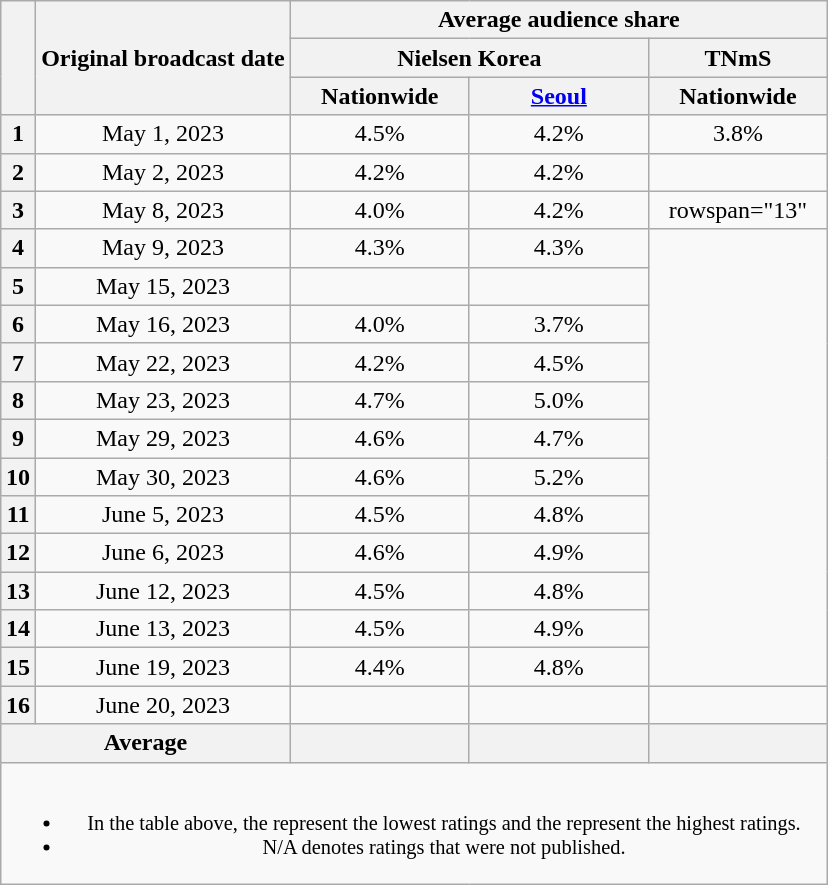<table class="wikitable" style="text-align:center; max-width:600px; margin-left:auto; margin-right:auto">
<tr>
<th scope="col" rowspan="3"></th>
<th scope="col" rowspan="3">Original broadcast date</th>
<th scope="col" colspan="3">Average audience share</th>
</tr>
<tr>
<th scope="col" colspan="2">Nielsen Korea</th>
<th scope="col">TNmS</th>
</tr>
<tr>
<th scope="col" style="width:7em">Nationwide</th>
<th scope="col" style="width:7em"><a href='#'>Seoul</a></th>
<th scope="col" style="width:7em">Nationwide</th>
</tr>
<tr>
<th scope"row">1</th>
<td>May 1, 2023</td>
<td>4.5% </td>
<td>4.2% </td>
<td>3.8% </td>
</tr>
<tr>
<th scope"row">2</th>
<td>May 2, 2023</td>
<td>4.2% </td>
<td>4.2% </td>
<td><strong></strong> </td>
</tr>
<tr>
<th scope"row">3</th>
<td>May 8, 2023</td>
<td>4.0% </td>
<td>4.2% </td>
<td>rowspan="13" </td>
</tr>
<tr>
<th scope"row">4</th>
<td>May 9, 2023</td>
<td>4.3% </td>
<td>4.3% </td>
</tr>
<tr>
<th scope"row">5</th>
<td>May 15, 2023</td>
<td><strong></strong> </td>
<td><strong></strong> </td>
</tr>
<tr>
<th scope"row">6</th>
<td>May 16, 2023</td>
<td>4.0% </td>
<td>3.7% </td>
</tr>
<tr>
<th scope"row">7</th>
<td>May 22, 2023</td>
<td>4.2% </td>
<td>4.5% </td>
</tr>
<tr>
<th scope"row">8</th>
<td>May 23, 2023</td>
<td>4.7% </td>
<td>5.0% </td>
</tr>
<tr>
<th scope"row">9</th>
<td>May 29, 2023</td>
<td>4.6% </td>
<td>4.7% </td>
</tr>
<tr>
<th scope"row">10</th>
<td>May 30, 2023</td>
<td>4.6% </td>
<td>5.2% </td>
</tr>
<tr>
<th scope"row">11</th>
<td>June 5, 2023</td>
<td>4.5% </td>
<td>4.8% </td>
</tr>
<tr>
<th scope"row">12</th>
<td>June 6, 2023</td>
<td>4.6% </td>
<td>4.9% </td>
</tr>
<tr>
<th scope"row">13</th>
<td>June 12, 2023</td>
<td>4.5% </td>
<td>4.8% </td>
</tr>
<tr>
<th scope"row">14</th>
<td>June 13, 2023</td>
<td>4.5% </td>
<td>4.9% </td>
</tr>
<tr>
<th scope"row">15</th>
<td>June 19, 2023</td>
<td>4.4% </td>
<td>4.8% </td>
</tr>
<tr>
<th scope"row">16</th>
<td>June 20, 2023</td>
<td><strong></strong> </td>
<td><strong></strong> </td>
<td><strong></strong> </td>
</tr>
<tr>
<th scope="col" colspan="2">Average</th>
<th scope="col"></th>
<th scope="col"></th>
<th scope="col"></th>
</tr>
<tr>
<td colspan="5" style="font-size:85%"><br><ul><li>In the table above, the <strong></strong> represent the lowest ratings and the <strong></strong> represent the highest ratings.</li><li>N/A denotes ratings that were not published.</li></ul></td>
</tr>
</table>
